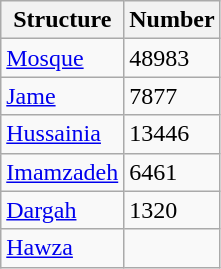<table class="wikitable">
<tr>
<th>Structure</th>
<th>Number</th>
</tr>
<tr>
<td><a href='#'>Mosque</a></td>
<td>48983</td>
</tr>
<tr>
<td><a href='#'>Jame</a></td>
<td>7877</td>
</tr>
<tr>
<td><a href='#'>Hussainia</a></td>
<td>13446</td>
</tr>
<tr>
<td><a href='#'>Imamzadeh</a></td>
<td>6461</td>
</tr>
<tr>
<td><a href='#'>Dargah</a></td>
<td>1320</td>
</tr>
<tr>
<td><a href='#'>Hawza</a></td>
<td></td>
</tr>
</table>
